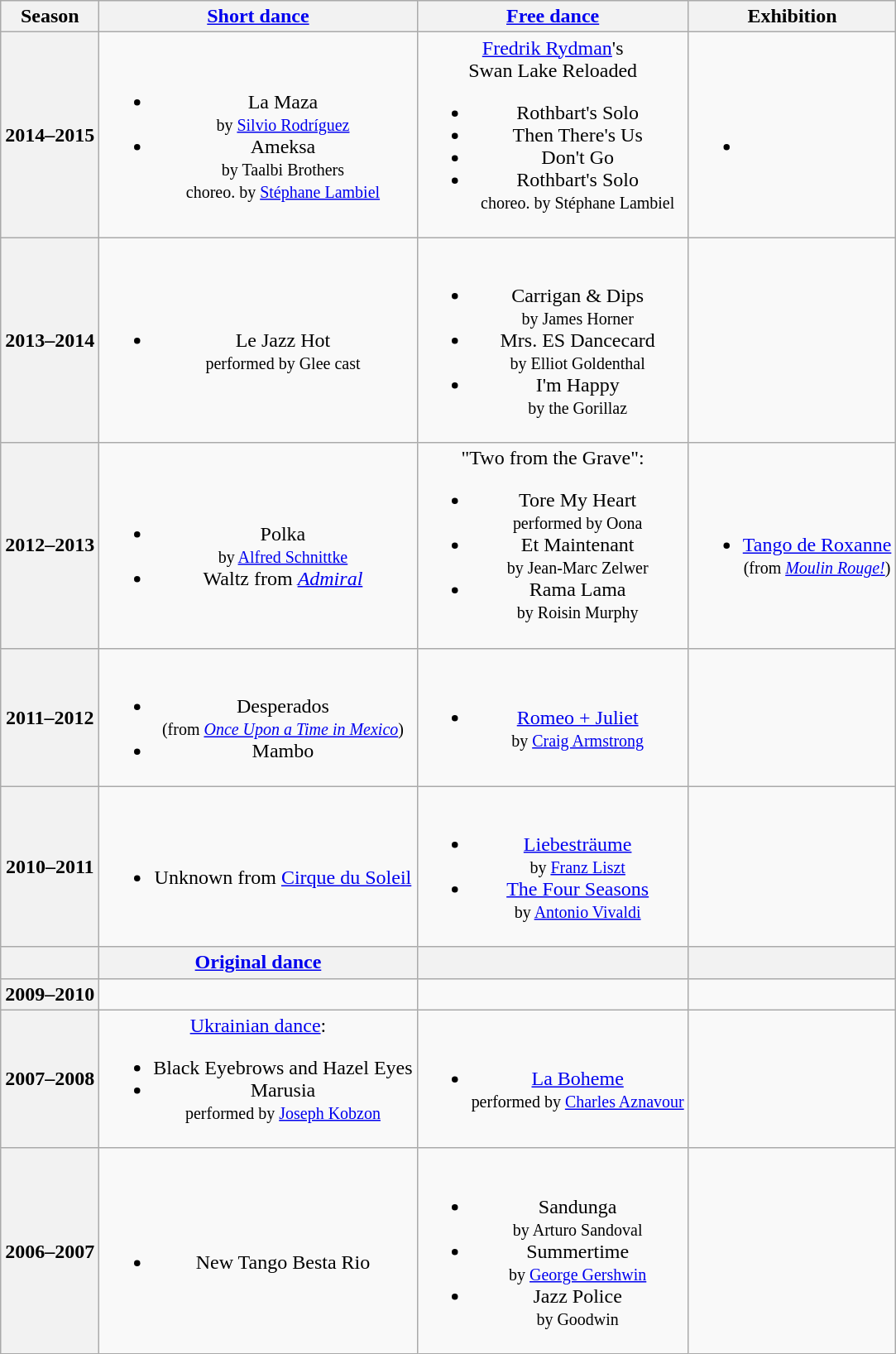<table class="wikitable" style="text-align:center">
<tr>
<th>Season</th>
<th><a href='#'>Short dance</a></th>
<th><a href='#'>Free dance</a></th>
<th>Exhibition</th>
</tr>
<tr>
<th>2014–2015 <br> </th>
<td><br><ul><li>La Maza <br><small> by <a href='#'>Silvio Rodríguez</a> </small></li><li>Ameksa <br><small> by Taalbi Brothers <br> choreo. by <a href='#'>Stéphane Lambiel</a> </small></li></ul></td>
<td><a href='#'>Fredrik Rydman</a>'s <br> Swan Lake Reloaded<br><ul><li>Rothbart's Solo</li><li>Then There's Us</li><li>Don't Go</li><li>Rothbart's Solo <br><small> choreo. by Stéphane Lambiel </small></li></ul></td>
<td><br><ul><li></li></ul></td>
</tr>
<tr>
<th>2013–2014 <br> </th>
<td><br><ul><li>Le Jazz Hot <br><small> performed by Glee cast </small></li></ul></td>
<td><br><ul><li>Carrigan & Dips <br><small> by James Horner </small></li><li>Mrs. ES Dancecard <br><small> by Elliot Goldenthal </small></li><li>I'm Happy <br><small> by the Gorillaz </small></li></ul></td>
<td></td>
</tr>
<tr>
<th>2012–2013 <br> </th>
<td><br><ul><li>Polka <br><small> by <a href='#'>Alfred Schnittke</a> </small></li><li>Waltz from <em><a href='#'>Admiral</a></em></li></ul></td>
<td>"Two from the Grave":<br><ul><li>Tore My Heart <br><small> performed by Oona </small></li><li>Et Maintenant <br><small> by Jean-Marc Zelwer </small></li><li>Rama Lama <br><small> by Roisin Murphy </small></li></ul></td>
<td><br><ul><li><a href='#'>Tango de Roxanne</a> <br><small> (from <em><a href='#'>Moulin Rouge!</a></em>) </small></li></ul></td>
</tr>
<tr>
<th>2011–2012 <br> </th>
<td><br><ul><li>Desperados <br><small> (from <em><a href='#'>Once Upon a Time in Mexico</a></em>) </small></li><li>Mambo</li></ul></td>
<td><br><ul><li><a href='#'>Romeo + Juliet</a> <br><small> by <a href='#'>Craig Armstrong</a> </small></li></ul></td>
<td></td>
</tr>
<tr>
<th>2010–2011 <br> </th>
<td><br><ul><li>Unknown from <a href='#'>Cirque du Soleil</a></li></ul></td>
<td><br><ul><li><a href='#'>Liebesträume</a> <br><small> by <a href='#'>Franz Liszt</a> </small></li><li><a href='#'>The Four Seasons</a> <br><small> by <a href='#'>Antonio Vivaldi</a></small></li></ul></td>
<td></td>
</tr>
<tr>
<th></th>
<th><a href='#'>Original dance</a></th>
<th></th>
<th></th>
</tr>
<tr>
<th>2009–2010</th>
<td></td>
<td></td>
<td></td>
</tr>
<tr>
<th>2007–2008 <br> </th>
<td><a href='#'>Ukrainian dance</a>:<br><ul><li>Black Eyebrows and Hazel Eyes</li><li>Marusia <br><small> performed by <a href='#'>Joseph Kobzon</a> </small></li></ul></td>
<td><br><ul><li><a href='#'>La Boheme</a> <br><small> performed by <a href='#'>Charles Aznavour</a> </small></li></ul></td>
<td></td>
</tr>
<tr>
<th>2006–2007 <br> </th>
<td><br><ul><li>New Tango Besta Rio</li></ul></td>
<td><br><ul><li>Sandunga <br><small> by Arturo Sandoval </small></li><li>Summertime <br><small> by <a href='#'>George Gershwin</a> </small></li><li>Jazz Police <br><small> by Goodwin </small></li></ul></td>
<td></td>
</tr>
</table>
